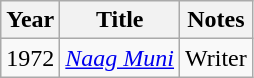<table class="wikitable sortable plainrowheaders">
<tr style="text-align:center;">
<th scope="col">Year</th>
<th scope="col">Title</th>
<th scope="col">Notes</th>
</tr>
<tr>
<td>1972</td>
<td><em><a href='#'>Naag Muni</a></em></td>
<td>Writer</td>
</tr>
</table>
